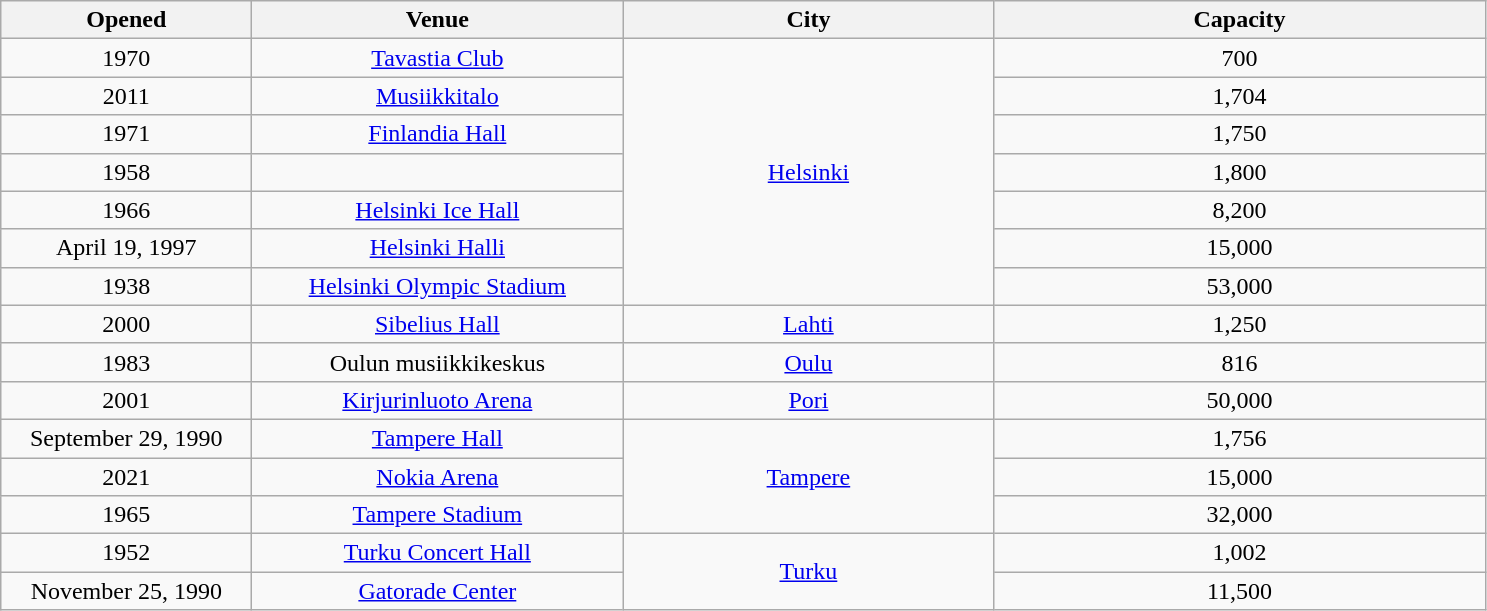<table class="sortable wikitable" style="text-align:center;">
<tr>
<th scope="col" style="width:10em;">Opened</th>
<th scope="col" style="width:15em;">Venue</th>
<th scope="col" style="width:15em;">City</th>
<th scope="col" style="width:20em;">Capacity</th>
</tr>
<tr>
<td>1970</td>
<td><a href='#'>Tavastia Club</a></td>
<td rowspan="7"><a href='#'>Helsinki</a></td>
<td>700</td>
</tr>
<tr>
<td>2011</td>
<td><a href='#'>Musiikkitalo</a></td>
<td>1,704</td>
</tr>
<tr>
<td>1971</td>
<td><a href='#'>Finlandia Hall</a></td>
<td>1,750</td>
</tr>
<tr>
<td>1958</td>
<td></td>
<td>1,800</td>
</tr>
<tr>
<td>1966</td>
<td><a href='#'>Helsinki Ice Hall</a></td>
<td>8,200</td>
</tr>
<tr>
<td>April 19, 1997</td>
<td><a href='#'>Helsinki Halli</a></td>
<td>15,000</td>
</tr>
<tr>
<td>1938</td>
<td><a href='#'>Helsinki Olympic Stadium</a></td>
<td>53,000</td>
</tr>
<tr>
<td>2000</td>
<td><a href='#'>Sibelius Hall</a></td>
<td rowspan="1"><a href='#'>Lahti</a></td>
<td>1,250</td>
</tr>
<tr>
<td>1983</td>
<td>Oulun musiikkikeskus</td>
<td><a href='#'>Oulu</a></td>
<td>816</td>
</tr>
<tr>
<td>2001</td>
<td><a href='#'>Kirjurinluoto Arena</a></td>
<td><a href='#'>Pori</a></td>
<td>50,000</td>
</tr>
<tr>
<td>September 29, 1990</td>
<td><a href='#'>Tampere Hall</a></td>
<td rowspan="3"><a href='#'>Tampere</a></td>
<td>1,756</td>
</tr>
<tr>
<td>2021</td>
<td><a href='#'>Nokia Arena</a></td>
<td>15,000</td>
</tr>
<tr>
<td>1965</td>
<td><a href='#'>Tampere Stadium</a></td>
<td>32,000</td>
</tr>
<tr>
<td>1952</td>
<td><a href='#'>Turku Concert Hall</a></td>
<td rowspan="2"><a href='#'>Turku</a></td>
<td>1,002</td>
</tr>
<tr>
<td>November 25, 1990</td>
<td><a href='#'>Gatorade Center</a></td>
<td>11,500</td>
</tr>
</table>
